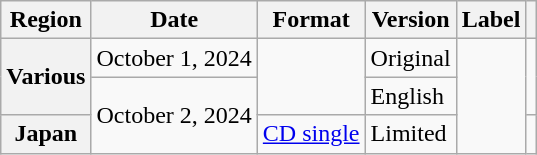<table class="wikitable plainrowheaders">
<tr>
<th scope="col">Region</th>
<th scope="col">Date</th>
<th scope="col">Format</th>
<th scope="col">Version</th>
<th scope="col">Label</th>
<th scope="col"></th>
</tr>
<tr>
<th scope="row" rowspan="2">Various</th>
<td>October 1, 2024</td>
<td rowspan="2"></td>
<td>Original</td>
<td rowspan="3"></td>
<td style="text-align:center" rowspan="2"></td>
</tr>
<tr>
<td rowspan="2">October 2, 2024</td>
<td>English</td>
</tr>
<tr>
<th scope="row">Japan</th>
<td><a href='#'>CD single</a></td>
<td>Limited</td>
<td style="text-align:center"></td>
</tr>
</table>
